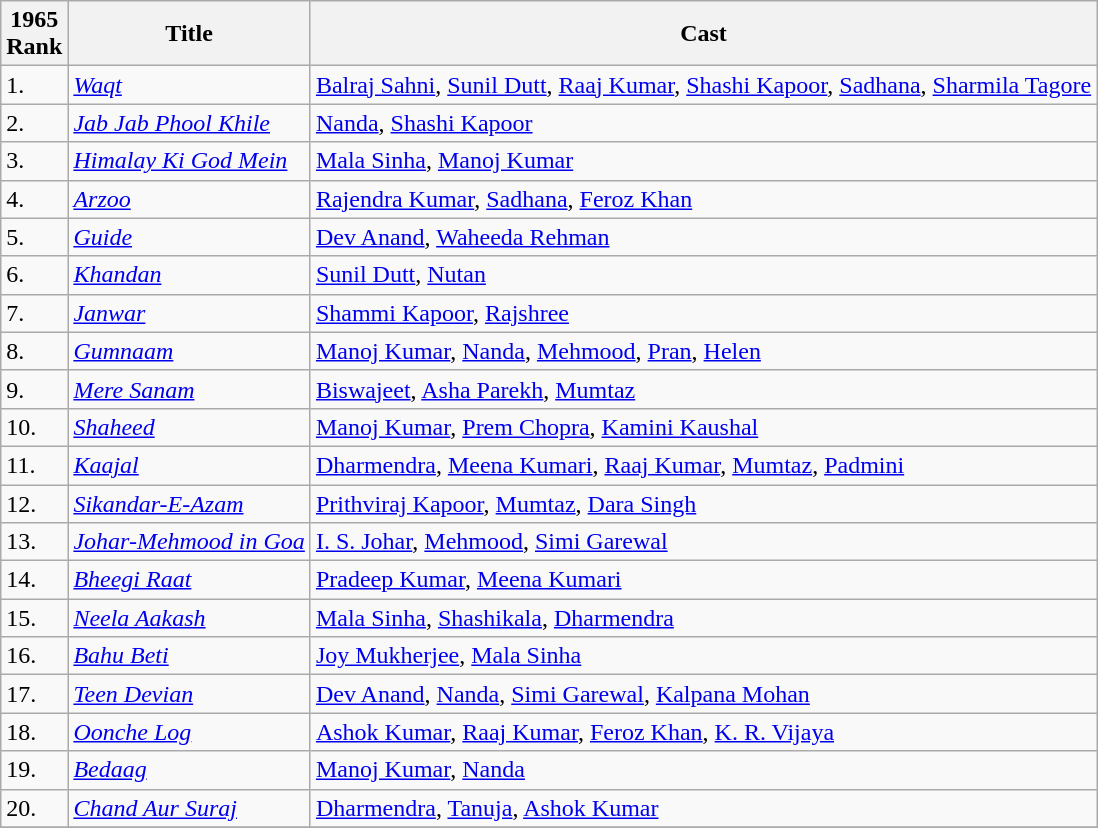<table class="wikitable">
<tr>
<th>1965<br>Rank</th>
<th>Title</th>
<th>Cast</th>
</tr>
<tr>
<td>1.</td>
<td><em><a href='#'>Waqt</a></em></td>
<td><a href='#'>Balraj Sahni</a>, <a href='#'>Sunil Dutt</a>, <a href='#'>Raaj Kumar</a>, <a href='#'>Shashi Kapoor</a>, <a href='#'>Sadhana</a>, <a href='#'>Sharmila Tagore</a></td>
</tr>
<tr>
<td>2.</td>
<td><em><a href='#'>Jab Jab Phool Khile</a></em></td>
<td><a href='#'>Nanda</a>,  <a href='#'>Shashi Kapoor</a></td>
</tr>
<tr>
<td>3.</td>
<td><em><a href='#'>Himalay Ki God Mein</a></em></td>
<td><a href='#'>Mala Sinha</a>, <a href='#'>Manoj Kumar</a></td>
</tr>
<tr>
<td>4.</td>
<td><em><a href='#'>Arzoo</a></em></td>
<td><a href='#'>Rajendra Kumar</a>, <a href='#'>Sadhana</a>, <a href='#'>Feroz Khan</a></td>
</tr>
<tr>
<td>5.</td>
<td><em><a href='#'>Guide</a></em></td>
<td><a href='#'>Dev Anand</a>, <a href='#'>Waheeda Rehman</a></td>
</tr>
<tr>
<td>6.</td>
<td><em><a href='#'>Khandan</a></em></td>
<td><a href='#'>Sunil Dutt</a>, <a href='#'>Nutan</a></td>
</tr>
<tr>
<td>7.</td>
<td><em><a href='#'>Janwar</a></em></td>
<td><a href='#'>Shammi Kapoor</a>, <a href='#'>Rajshree</a></td>
</tr>
<tr>
<td>8.</td>
<td><em><a href='#'>Gumnaam</a></em></td>
<td><a href='#'>Manoj Kumar</a>, <a href='#'>Nanda</a>, <a href='#'>Mehmood</a>, <a href='#'>Pran</a>, <a href='#'>Helen</a></td>
</tr>
<tr>
<td>9.</td>
<td><em><a href='#'>Mere Sanam</a></em></td>
<td><a href='#'>Biswajeet</a>, <a href='#'>Asha Parekh</a>, <a href='#'>Mumtaz</a></td>
</tr>
<tr>
<td>10.</td>
<td><em><a href='#'>Shaheed</a></em></td>
<td><a href='#'>Manoj Kumar</a>, <a href='#'>Prem Chopra</a>, <a href='#'>Kamini Kaushal</a></td>
</tr>
<tr>
<td>11.</td>
<td><em><a href='#'>Kaajal</a></em></td>
<td><a href='#'>Dharmendra</a>, <a href='#'>Meena Kumari</a>, <a href='#'>Raaj Kumar</a>, <a href='#'>Mumtaz</a>, <a href='#'>Padmini</a></td>
</tr>
<tr>
<td>12.</td>
<td><em><a href='#'>Sikandar-E-Azam</a></em></td>
<td><a href='#'>Prithviraj Kapoor</a>, <a href='#'>Mumtaz</a>, <a href='#'>Dara Singh</a></td>
</tr>
<tr>
<td>13.</td>
<td><em><a href='#'>Johar-Mehmood in Goa</a></em></td>
<td><a href='#'>I. S. Johar</a>, <a href='#'>Mehmood</a>, <a href='#'>Simi Garewal</a></td>
</tr>
<tr>
<td>14.</td>
<td><em><a href='#'>Bheegi Raat</a></em></td>
<td><a href='#'>Pradeep Kumar</a>, <a href='#'>Meena Kumari</a></td>
</tr>
<tr>
<td>15.</td>
<td><em><a href='#'>Neela Aakash</a></em></td>
<td><a href='#'>Mala Sinha</a>, <a href='#'>Shashikala</a>, <a href='#'>Dharmendra</a></td>
</tr>
<tr>
<td>16.</td>
<td><em><a href='#'>Bahu Beti</a></em></td>
<td><a href='#'>Joy Mukherjee</a>, <a href='#'>Mala Sinha</a></td>
</tr>
<tr>
<td>17.</td>
<td><em><a href='#'>Teen Devian</a></em></td>
<td><a href='#'>Dev Anand</a>, <a href='#'>Nanda</a>, <a href='#'>Simi Garewal</a>, <a href='#'>Kalpana Mohan</a></td>
</tr>
<tr>
<td>18.</td>
<td><em><a href='#'>Oonche Log</a></em></td>
<td><a href='#'>Ashok Kumar</a>, <a href='#'>Raaj Kumar</a>, <a href='#'>Feroz Khan</a>, <a href='#'>K. R. Vijaya</a></td>
</tr>
<tr>
<td>19.</td>
<td><em><a href='#'>Bedaag</a></em></td>
<td><a href='#'>Manoj Kumar</a>, <a href='#'>Nanda</a></td>
</tr>
<tr>
<td>20.</td>
<td><em><a href='#'>Chand Aur Suraj</a></em></td>
<td><a href='#'>Dharmendra</a>, <a href='#'>Tanuja</a>, <a href='#'>Ashok Kumar</a></td>
</tr>
<tr>
</tr>
</table>
